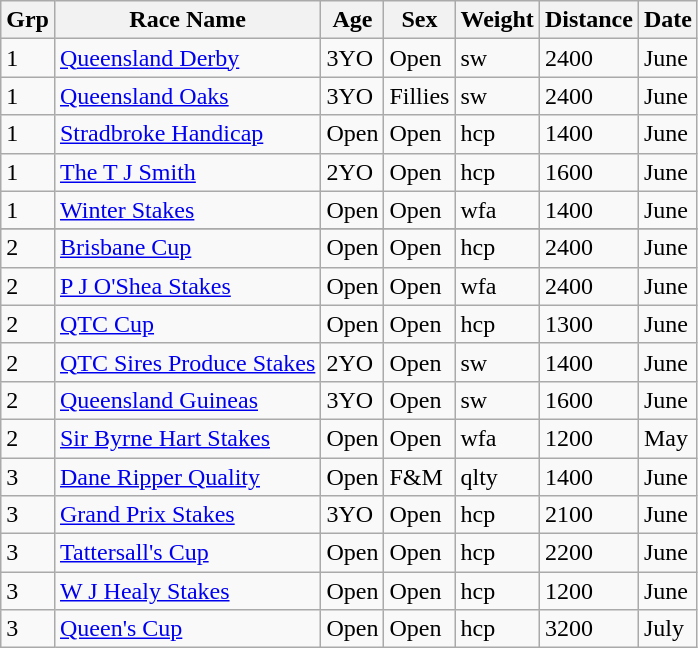<table class="wikitable">
<tr>
<th>Grp</th>
<th>Race Name</th>
<th>Age</th>
<th>Sex</th>
<th>Weight</th>
<th>Distance</th>
<th>Date</th>
</tr>
<tr>
<td>1</td>
<td><a href='#'>Queensland Derby</a></td>
<td>3YO</td>
<td>Open</td>
<td>sw</td>
<td>2400</td>
<td>June</td>
</tr>
<tr>
<td>1</td>
<td><a href='#'>Queensland Oaks</a></td>
<td>3YO</td>
<td>Fillies</td>
<td>sw</td>
<td>2400</td>
<td>June</td>
</tr>
<tr>
<td>1</td>
<td><a href='#'>Stradbroke Handicap</a></td>
<td>Open</td>
<td>Open</td>
<td>hcp</td>
<td>1400</td>
<td>June</td>
</tr>
<tr>
<td>1</td>
<td><a href='#'>The T J Smith</a></td>
<td>2YO</td>
<td>Open</td>
<td>hcp</td>
<td>1600</td>
<td>June</td>
</tr>
<tr>
<td>1</td>
<td><a href='#'>Winter Stakes</a></td>
<td>Open</td>
<td>Open</td>
<td>wfa</td>
<td>1400</td>
<td>June</td>
</tr>
<tr>
</tr>
<tr>
</tr>
<tr>
<td>2</td>
<td><a href='#'>Brisbane Cup</a></td>
<td>Open</td>
<td>Open</td>
<td>hcp</td>
<td>2400</td>
<td>June</td>
</tr>
<tr>
<td>2</td>
<td><a href='#'>P J O'Shea Stakes</a></td>
<td>Open</td>
<td>Open</td>
<td>wfa</td>
<td>2400</td>
<td>June</td>
</tr>
<tr>
<td>2</td>
<td><a href='#'>QTC Cup</a></td>
<td>Open</td>
<td>Open</td>
<td>hcp</td>
<td>1300</td>
<td>June</td>
</tr>
<tr>
<td>2</td>
<td><a href='#'>QTC Sires Produce Stakes</a></td>
<td>2YO</td>
<td>Open</td>
<td>sw</td>
<td>1400</td>
<td>June</td>
</tr>
<tr>
<td>2</td>
<td><a href='#'>Queensland Guineas</a></td>
<td>3YO</td>
<td>Open</td>
<td>sw</td>
<td>1600</td>
<td>June</td>
</tr>
<tr>
<td>2</td>
<td><a href='#'>Sir Byrne Hart Stakes</a></td>
<td>Open</td>
<td>Open</td>
<td>wfa</td>
<td>1200</td>
<td>May</td>
</tr>
<tr>
<td>3</td>
<td><a href='#'>Dane Ripper Quality</a></td>
<td>Open</td>
<td>F&M</td>
<td>qlty</td>
<td>1400</td>
<td>June</td>
</tr>
<tr>
<td>3</td>
<td><a href='#'>Grand Prix Stakes</a></td>
<td>3YO</td>
<td>Open</td>
<td>hcp</td>
<td>2100</td>
<td>June</td>
</tr>
<tr>
<td>3</td>
<td><a href='#'>Tattersall's Cup</a></td>
<td>Open</td>
<td>Open</td>
<td>hcp</td>
<td>2200</td>
<td>June</td>
</tr>
<tr>
<td>3</td>
<td><a href='#'>W J Healy Stakes</a></td>
<td>Open</td>
<td>Open</td>
<td>hcp</td>
<td>1200</td>
<td>June</td>
</tr>
<tr>
<td>3</td>
<td><a href='#'>Queen's Cup</a></td>
<td>Open</td>
<td>Open</td>
<td>hcp</td>
<td>3200</td>
<td>July</td>
</tr>
</table>
